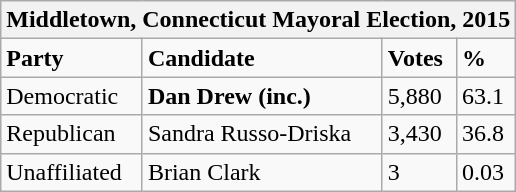<table class="wikitable">
<tr>
<th colspan="4">Middletown, Connecticut Mayoral Election, 2015</th>
</tr>
<tr>
<td><strong>Party</strong></td>
<td><strong>Candidate</strong></td>
<td><strong>Votes</strong></td>
<td><strong>%</strong></td>
</tr>
<tr>
<td>Democratic</td>
<td><strong>Dan Drew (inc.)</strong></td>
<td>5,880</td>
<td>63.1</td>
</tr>
<tr>
<td>Republican</td>
<td>Sandra Russo-Driska</td>
<td>3,430</td>
<td>36.8</td>
</tr>
<tr>
<td>Unaffiliated</td>
<td>Brian Clark</td>
<td>3</td>
<td>0.03</td>
</tr>
</table>
